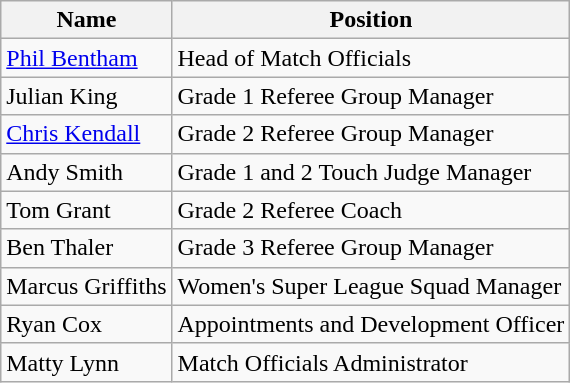<table class="wikitable">
<tr>
<th>Name</th>
<th>Position</th>
</tr>
<tr>
<td><a href='#'>Phil Bentham</a></td>
<td>Head of Match Officials</td>
</tr>
<tr>
<td>Julian King</td>
<td>Grade 1 Referee Group Manager</td>
</tr>
<tr>
<td><a href='#'>Chris Kendall</a></td>
<td>Grade 2 Referee Group Manager</td>
</tr>
<tr>
<td>Andy Smith</td>
<td>Grade 1 and 2 Touch Judge Manager</td>
</tr>
<tr>
<td>Tom Grant</td>
<td>Grade 2 Referee Coach</td>
</tr>
<tr>
<td>Ben Thaler</td>
<td>Grade 3 Referee Group Manager</td>
</tr>
<tr>
<td>Marcus Griffiths</td>
<td>Women's Super League Squad Manager</td>
</tr>
<tr>
<td>Ryan Cox</td>
<td>Appointments and Development Officer</td>
</tr>
<tr>
<td>Matty Lynn</td>
<td>Match Officials Administrator</td>
</tr>
</table>
